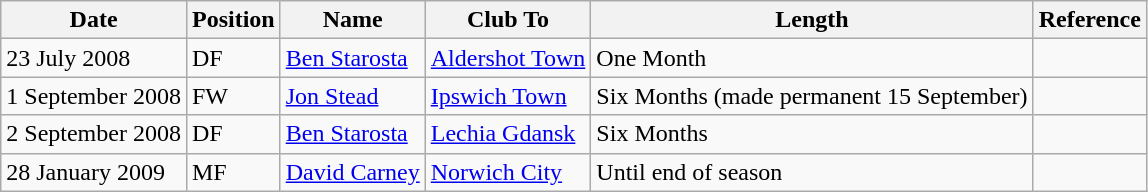<table class="wikitable">
<tr>
<th>Date</th>
<th>Position</th>
<th>Name</th>
<th>Club To</th>
<th>Length</th>
<th>Reference</th>
</tr>
<tr>
<td>23 July 2008</td>
<td>DF</td>
<td><a href='#'>Ben Starosta</a></td>
<td><a href='#'>Aldershot Town</a></td>
<td>One Month</td>
<td></td>
</tr>
<tr>
<td>1 September 2008</td>
<td>FW</td>
<td><a href='#'>Jon Stead</a></td>
<td><a href='#'>Ipswich Town</a></td>
<td>Six Months (made permanent 15 September)</td>
<td></td>
</tr>
<tr>
<td>2 September 2008</td>
<td>DF</td>
<td><a href='#'>Ben Starosta</a></td>
<td><a href='#'>Lechia Gdansk</a></td>
<td>Six Months</td>
<td></td>
</tr>
<tr>
<td>28 January 2009</td>
<td>MF</td>
<td><a href='#'>David Carney</a></td>
<td><a href='#'>Norwich City</a></td>
<td>Until end of season</td>
<td></td>
</tr>
</table>
